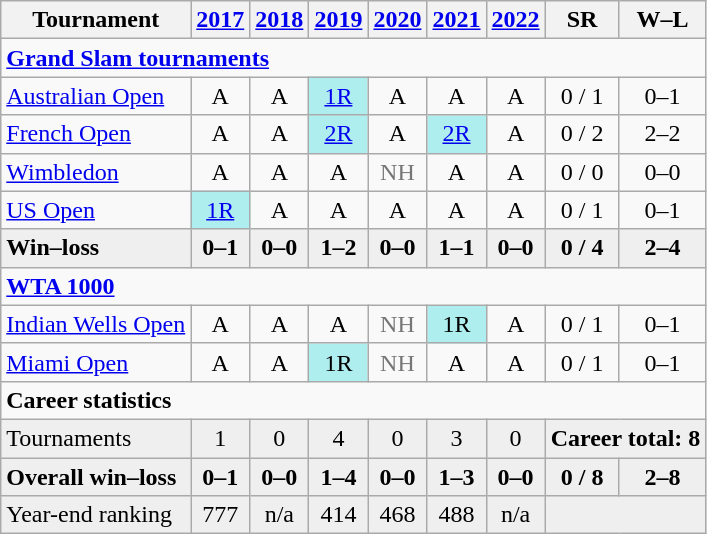<table class="wikitable" style="text-align:center">
<tr>
<th>Tournament</th>
<th><a href='#'>2017</a></th>
<th><a href='#'>2018</a></th>
<th><a href='#'>2019</a></th>
<th><a href='#'>2020</a></th>
<th><a href='#'>2021</a></th>
<th><a href='#'>2022</a></th>
<th>SR</th>
<th>W–L</th>
</tr>
<tr>
<td align=left colspan="10"><strong><a href='#'>Grand Slam tournaments</a></strong></td>
</tr>
<tr>
<td align="left"><a href='#'>Australian Open</a></td>
<td>A</td>
<td>A</td>
<td bgcolor="afeeee"><a href='#'>1R</a></td>
<td>A</td>
<td>A</td>
<td>A</td>
<td>0 / 1</td>
<td>0–1</td>
</tr>
<tr>
<td align="left"><a href='#'>French Open</a></td>
<td>A</td>
<td>A</td>
<td bgcolor="afeeee"><a href='#'>2R</a></td>
<td>A</td>
<td bgcolor="afeeee"><a href='#'>2R</a></td>
<td>A</td>
<td>0 / 2</td>
<td>2–2</td>
</tr>
<tr>
<td align="left"><a href='#'>Wimbledon</a></td>
<td>A</td>
<td>A</td>
<td>A</td>
<td style="color:#767676">NH</td>
<td>A</td>
<td>A</td>
<td>0 / 0</td>
<td>0–0</td>
</tr>
<tr>
<td align="left"><a href='#'>US Open</a></td>
<td bgcolor="afeeee"><a href='#'>1R</a></td>
<td>A</td>
<td>A</td>
<td>A</td>
<td>A</td>
<td>A</td>
<td>0 / 1</td>
<td>0–1</td>
</tr>
<tr style="font-weight:bold;background:#efefef">
<td style="text-align:left">Win–loss</td>
<td>0–1</td>
<td>0–0</td>
<td>1–2</td>
<td>0–0</td>
<td>1–1</td>
<td>0–0</td>
<td>0 / 4</td>
<td>2–4</td>
</tr>
<tr>
<td align=left colspan="10"><strong><a href='#'>WTA 1000</a></strong></td>
</tr>
<tr>
<td align=left><a href='#'>Indian Wells Open</a></td>
<td>A</td>
<td>A</td>
<td>A</td>
<td style="color:#767676">NH</td>
<td bgcolor=afeeee>1R</td>
<td>A</td>
<td>0 / 1</td>
<td>0–1</td>
</tr>
<tr>
<td align=left><a href='#'>Miami Open</a></td>
<td>A</td>
<td>A</td>
<td bgcolor=afeeee>1R</td>
<td style="color:#767676">NH</td>
<td>A</td>
<td>A</td>
<td>0 / 1</td>
<td>0–1</td>
</tr>
<tr>
<td align=left colspan="10"><strong>Career statistics</strong></td>
</tr>
<tr bgcolor=efefef>
<td align=left>Tournaments</td>
<td>1</td>
<td>0</td>
<td>4</td>
<td>0</td>
<td>3</td>
<td>0</td>
<td colspan="3"><strong>Career total: 8</strong></td>
</tr>
<tr style="font-weight:bold;background:#efefef">
<td align=left>Overall win–loss</td>
<td>0–1</td>
<td>0–0</td>
<td>1–4</td>
<td>0–0</td>
<td>1–3</td>
<td>0–0</td>
<td>0 / 8</td>
<td>2–8</td>
</tr>
<tr bgcolor=efefef>
<td align=left>Year-end ranking</td>
<td>777</td>
<td>n/a</td>
<td>414</td>
<td>468</td>
<td>488</td>
<td>n/a</td>
<td colspan="3"></td>
</tr>
</table>
